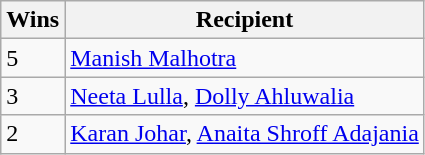<table class="wikitable">
<tr>
<th>Wins</th>
<th>Recipient</th>
</tr>
<tr>
<td>5</td>
<td><a href='#'>Manish Malhotra</a></td>
</tr>
<tr>
<td>3</td>
<td><a href='#'>Neeta Lulla</a>, <a href='#'>Dolly Ahluwalia</a></td>
</tr>
<tr>
<td>2</td>
<td><a href='#'>Karan Johar</a>, <a href='#'>Anaita Shroff Adajania</a></td>
</tr>
</table>
